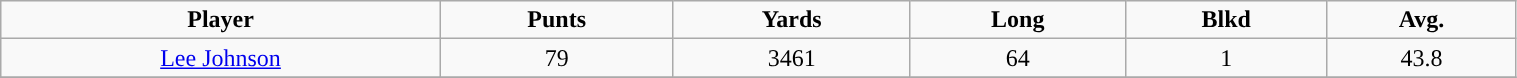<table class="wikitable" width="80%">
<tr align="center">
<td><strong>Player</strong></td>
<td><strong>Punts</strong></td>
<td><strong>Yards</strong></td>
<td><strong>Long</strong></td>
<td><strong>Blkd</strong></td>
<td><strong>Avg.</strong></td>
</tr>
<tr align="center" bgcolor="">
<td><a href='#'>Lee Johnson</a></td>
<td>79</td>
<td>3461</td>
<td>64</td>
<td>1</td>
<td>43.8</td>
</tr>
<tr align="center" bgcolor="">
</tr>
</table>
